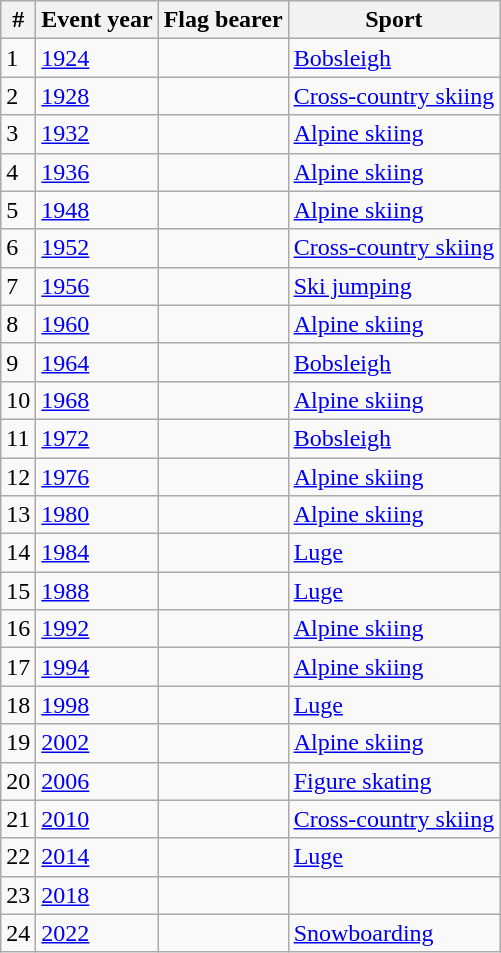<table class="wikitable"; text-align:center;">
<tr>
<th>#</th>
<th>Event year</th>
<th>Flag bearer</th>
<th>Sport</th>
</tr>
<tr>
<td>1</td>
<td><a href='#'>1924</a></td>
<td></td>
<td><a href='#'>Bobsleigh</a></td>
</tr>
<tr>
<td>2</td>
<td><a href='#'>1928</a></td>
<td></td>
<td><a href='#'>Cross-country skiing</a></td>
</tr>
<tr>
<td>3</td>
<td><a href='#'>1932</a></td>
<td></td>
<td><a href='#'>Alpine skiing</a></td>
</tr>
<tr>
<td>4</td>
<td><a href='#'>1936</a></td>
<td></td>
<td><a href='#'>Alpine skiing</a></td>
</tr>
<tr>
<td>5</td>
<td><a href='#'>1948</a></td>
<td></td>
<td><a href='#'>Alpine skiing</a></td>
</tr>
<tr>
<td>6</td>
<td><a href='#'>1952</a></td>
<td></td>
<td><a href='#'>Cross-country skiing</a></td>
</tr>
<tr>
<td>7</td>
<td><a href='#'>1956</a></td>
<td></td>
<td><a href='#'>Ski jumping</a></td>
</tr>
<tr>
<td>8</td>
<td><a href='#'>1960</a></td>
<td></td>
<td><a href='#'>Alpine skiing</a></td>
</tr>
<tr>
<td>9</td>
<td><a href='#'>1964</a></td>
<td></td>
<td><a href='#'>Bobsleigh</a></td>
</tr>
<tr>
<td>10</td>
<td><a href='#'>1968</a></td>
<td></td>
<td><a href='#'>Alpine skiing</a></td>
</tr>
<tr>
<td>11</td>
<td><a href='#'>1972</a></td>
<td></td>
<td><a href='#'>Bobsleigh</a></td>
</tr>
<tr>
<td>12</td>
<td><a href='#'>1976</a></td>
<td></td>
<td><a href='#'>Alpine skiing</a></td>
</tr>
<tr>
<td>13</td>
<td><a href='#'>1980</a></td>
<td></td>
<td><a href='#'>Alpine skiing</a></td>
</tr>
<tr>
<td>14</td>
<td><a href='#'>1984</a></td>
<td></td>
<td><a href='#'>Luge</a></td>
</tr>
<tr>
<td>15</td>
<td><a href='#'>1988</a></td>
<td></td>
<td><a href='#'>Luge</a></td>
</tr>
<tr>
<td>16</td>
<td><a href='#'>1992</a></td>
<td></td>
<td><a href='#'>Alpine skiing</a></td>
</tr>
<tr>
<td>17</td>
<td><a href='#'>1994</a></td>
<td></td>
<td><a href='#'>Alpine skiing</a></td>
</tr>
<tr>
<td>18</td>
<td><a href='#'>1998</a></td>
<td></td>
<td><a href='#'>Luge</a></td>
</tr>
<tr>
<td>19</td>
<td><a href='#'>2002</a></td>
<td></td>
<td><a href='#'>Alpine skiing</a></td>
</tr>
<tr>
<td>20</td>
<td><a href='#'>2006</a></td>
<td></td>
<td><a href='#'>Figure skating</a></td>
</tr>
<tr>
<td>21</td>
<td><a href='#'>2010</a></td>
<td></td>
<td><a href='#'>Cross-country skiing</a></td>
</tr>
<tr>
<td>22</td>
<td><a href='#'>2014</a></td>
<td></td>
<td><a href='#'>Luge</a></td>
</tr>
<tr>
<td>23</td>
<td><a href='#'>2018</a></td>
<td></td>
<td></td>
</tr>
<tr>
<td>24</td>
<td><a href='#'>2022</a></td>
<td></td>
<td><a href='#'>Snowboarding</a></td>
</tr>
</table>
